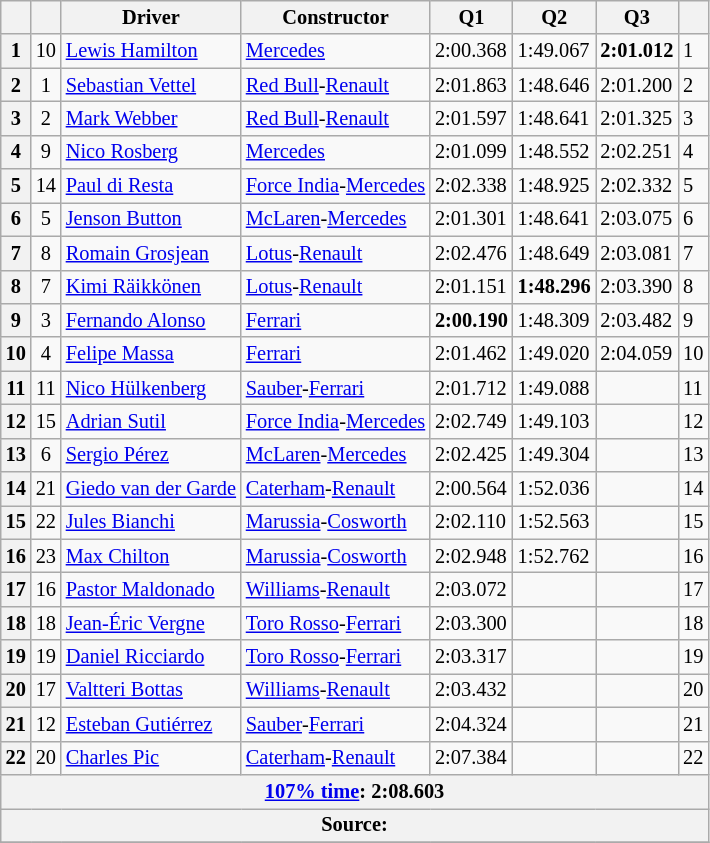<table class="wikitable sortable" style="font-size:85%">
<tr>
<th></th>
<th></th>
<th>Driver</th>
<th>Constructor</th>
<th>Q1</th>
<th>Q2</th>
<th>Q3</th>
<th></th>
</tr>
<tr>
<th>1</th>
<td align="center">10</td>
<td> <a href='#'>Lewis Hamilton</a></td>
<td><a href='#'>Mercedes</a></td>
<td>2:00.368</td>
<td>1:49.067</td>
<td><strong>2:01.012</strong></td>
<td>1</td>
</tr>
<tr>
<th>2</th>
<td align="center">1</td>
<td> <a href='#'>Sebastian Vettel</a></td>
<td><a href='#'>Red Bull</a>-<a href='#'>Renault</a></td>
<td>2:01.863</td>
<td>1:48.646</td>
<td>2:01.200</td>
<td>2</td>
</tr>
<tr>
<th>3</th>
<td align="center">2</td>
<td> <a href='#'>Mark Webber</a></td>
<td><a href='#'>Red Bull</a>-<a href='#'>Renault</a></td>
<td>2:01.597</td>
<td>1:48.641</td>
<td>2:01.325</td>
<td>3</td>
</tr>
<tr>
<th>4</th>
<td align="center">9</td>
<td> <a href='#'>Nico Rosberg</a></td>
<td><a href='#'>Mercedes</a></td>
<td>2:01.099</td>
<td>1:48.552</td>
<td>2:02.251</td>
<td>4</td>
</tr>
<tr>
<th>5</th>
<td align="center">14</td>
<td> <a href='#'>Paul di Resta</a></td>
<td><a href='#'>Force India</a>-<a href='#'>Mercedes</a></td>
<td>2:02.338</td>
<td>1:48.925</td>
<td>2:02.332</td>
<td>5</td>
</tr>
<tr>
<th>6</th>
<td align="center">5</td>
<td> <a href='#'>Jenson Button</a></td>
<td><a href='#'>McLaren</a>-<a href='#'>Mercedes</a></td>
<td>2:01.301</td>
<td>1:48.641</td>
<td>2:03.075</td>
<td>6</td>
</tr>
<tr>
<th>7</th>
<td align="center">8</td>
<td> <a href='#'>Romain Grosjean</a></td>
<td><a href='#'>Lotus</a>-<a href='#'>Renault</a></td>
<td>2:02.476</td>
<td>1:48.649</td>
<td>2:03.081</td>
<td>7</td>
</tr>
<tr>
<th>8</th>
<td align="center">7</td>
<td> <a href='#'>Kimi Räikkönen</a></td>
<td><a href='#'>Lotus</a>-<a href='#'>Renault</a></td>
<td>2:01.151</td>
<td><strong>1:48.296</strong></td>
<td>2:03.390</td>
<td>8</td>
</tr>
<tr>
<th>9</th>
<td align="center">3</td>
<td> <a href='#'>Fernando Alonso</a></td>
<td><a href='#'>Ferrari</a></td>
<td><strong>2:00.190</strong></td>
<td>1:48.309</td>
<td>2:03.482</td>
<td>9</td>
</tr>
<tr>
<th>10</th>
<td align="center">4</td>
<td> <a href='#'>Felipe Massa</a></td>
<td><a href='#'>Ferrari</a></td>
<td>2:01.462</td>
<td>1:49.020</td>
<td>2:04.059</td>
<td>10</td>
</tr>
<tr>
<th>11</th>
<td align="center">11</td>
<td> <a href='#'>Nico Hülkenberg</a></td>
<td><a href='#'>Sauber</a>-<a href='#'>Ferrari</a></td>
<td>2:01.712</td>
<td>1:49.088</td>
<td></td>
<td>11</td>
</tr>
<tr>
<th>12</th>
<td align="center">15</td>
<td> <a href='#'>Adrian Sutil</a></td>
<td><a href='#'>Force India</a>-<a href='#'>Mercedes</a></td>
<td>2:02.749</td>
<td>1:49.103</td>
<td></td>
<td>12</td>
</tr>
<tr>
<th>13</th>
<td align="center">6</td>
<td> <a href='#'>Sergio Pérez</a></td>
<td><a href='#'>McLaren</a>-<a href='#'>Mercedes</a></td>
<td>2:02.425</td>
<td>1:49.304</td>
<td></td>
<td>13</td>
</tr>
<tr>
<th>14</th>
<td align="center">21</td>
<td> <a href='#'>Giedo van der Garde</a></td>
<td><a href='#'>Caterham</a>-<a href='#'>Renault</a></td>
<td>2:00.564</td>
<td>1:52.036</td>
<td></td>
<td>14</td>
</tr>
<tr>
<th>15</th>
<td align="center">22</td>
<td> <a href='#'>Jules Bianchi</a></td>
<td><a href='#'>Marussia</a>-<a href='#'>Cosworth</a></td>
<td>2:02.110</td>
<td>1:52.563</td>
<td></td>
<td>15</td>
</tr>
<tr>
<th>16</th>
<td align="center">23</td>
<td> <a href='#'>Max Chilton</a></td>
<td><a href='#'>Marussia</a>-<a href='#'>Cosworth</a></td>
<td>2:02.948</td>
<td>1:52.762</td>
<td></td>
<td>16</td>
</tr>
<tr>
<th>17</th>
<td align="center">16</td>
<td> <a href='#'>Pastor Maldonado</a></td>
<td><a href='#'>Williams</a>-<a href='#'>Renault</a></td>
<td>2:03.072</td>
<td></td>
<td></td>
<td>17</td>
</tr>
<tr>
<th>18</th>
<td align="center">18</td>
<td> <a href='#'>Jean-Éric Vergne</a></td>
<td><a href='#'>Toro Rosso</a>-<a href='#'>Ferrari</a></td>
<td>2:03.300</td>
<td></td>
<td></td>
<td>18</td>
</tr>
<tr>
<th>19</th>
<td align="center">19</td>
<td> <a href='#'>Daniel Ricciardo</a></td>
<td><a href='#'>Toro Rosso</a>-<a href='#'>Ferrari</a></td>
<td>2:03.317</td>
<td></td>
<td></td>
<td>19</td>
</tr>
<tr>
<th>20</th>
<td align="center">17</td>
<td> <a href='#'>Valtteri Bottas</a></td>
<td><a href='#'>Williams</a>-<a href='#'>Renault</a></td>
<td>2:03.432</td>
<td></td>
<td></td>
<td>20</td>
</tr>
<tr>
<th>21</th>
<td align="center">12</td>
<td> <a href='#'>Esteban Gutiérrez</a></td>
<td><a href='#'>Sauber</a>-<a href='#'>Ferrari</a></td>
<td>2:04.324</td>
<td></td>
<td></td>
<td>21</td>
</tr>
<tr>
<th>22</th>
<td align="center">20</td>
<td> <a href='#'>Charles Pic</a></td>
<td><a href='#'>Caterham</a>-<a href='#'>Renault</a></td>
<td>2:07.384</td>
<td></td>
<td></td>
<td>22</td>
</tr>
<tr>
<th colspan=8><a href='#'>107% time</a>: 2:08.603</th>
</tr>
<tr>
<th colspan=8>Source:</th>
</tr>
<tr>
</tr>
</table>
